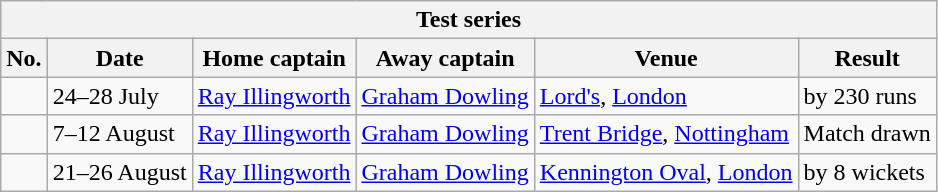<table class="wikitable">
<tr>
<th colspan="9">Test series</th>
</tr>
<tr>
<th>No.</th>
<th>Date</th>
<th>Home captain</th>
<th>Away captain</th>
<th>Venue</th>
<th>Result</th>
</tr>
<tr>
<td></td>
<td>24–28 July</td>
<td><a href='#'>Ray Illingworth</a></td>
<td><a href='#'>Graham Dowling</a></td>
<td><a href='#'>Lord's</a>, <a href='#'>London</a></td>
<td> by 230 runs</td>
</tr>
<tr>
<td></td>
<td>7–12 August</td>
<td><a href='#'>Ray Illingworth</a></td>
<td><a href='#'>Graham Dowling</a></td>
<td><a href='#'>Trent Bridge</a>, <a href='#'>Nottingham</a></td>
<td>Match drawn</td>
</tr>
<tr>
<td></td>
<td>21–26 August</td>
<td><a href='#'>Ray Illingworth</a></td>
<td><a href='#'>Graham Dowling</a></td>
<td><a href='#'>Kennington Oval</a>, <a href='#'>London</a></td>
<td> by 8 wickets</td>
</tr>
</table>
